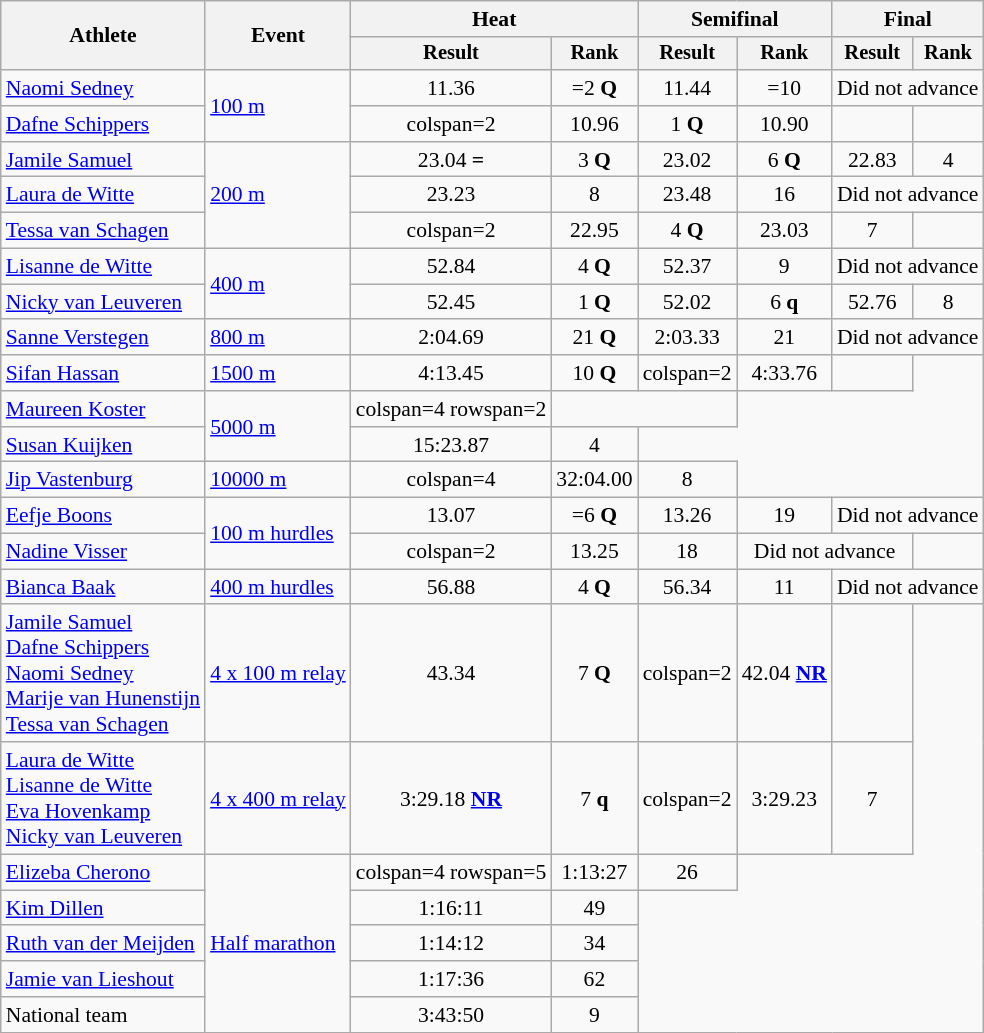<table class="wikitable" style="font-size:90%">
<tr>
<th rowspan=2>Athlete</th>
<th rowspan=2>Event</th>
<th colspan=2>Heat</th>
<th colspan=2>Semifinal</th>
<th colspan=2>Final</th>
</tr>
<tr style="font-size:95%">
<th>Result</th>
<th>Rank</th>
<th>Result</th>
<th>Rank</th>
<th>Result</th>
<th>Rank</th>
</tr>
<tr align=center>
<td align=left><a href='#'>Naomi Sedney</a></td>
<td style="text-align:left;" rowspan=2><a href='#'>100 m</a></td>
<td>11.36 <strong></strong></td>
<td>=2 <strong>Q</strong></td>
<td>11.44</td>
<td>=10</td>
<td colspan=2>Did not advance</td>
</tr>
<tr align=center>
<td align=left><a href='#'>Dafne Schippers</a></td>
<td>colspan=2 </td>
<td>10.96</td>
<td>1 <strong>Q</strong></td>
<td>10.90</td>
<td></td>
</tr>
<tr align=center>
<td align=left><a href='#'>Jamile Samuel</a></td>
<td style="text-align:left;" rowspan=3><a href='#'>200 m</a></td>
<td>23.04 <strong>=</strong></td>
<td>3 <strong>Q</strong></td>
<td>23.02 <strong></strong></td>
<td>6 <strong>Q</strong></td>
<td>22.83 <strong></strong></td>
<td>4</td>
</tr>
<tr align=center>
<td align=left><a href='#'>Laura de Witte</a></td>
<td>23.23 <strong></strong></td>
<td>8</td>
<td>23.48</td>
<td>16</td>
<td colspan=2>Did not advance</td>
</tr>
<tr align=center>
<td align=left><a href='#'>Tessa van Schagen</a></td>
<td>colspan=2 </td>
<td>22.95</td>
<td>4 <strong>Q</strong></td>
<td>23.03</td>
<td>7</td>
</tr>
<tr align=center>
<td align=left><a href='#'>Lisanne de Witte</a></td>
<td style="text-align:left;" rowspan=2><a href='#'>400 m</a></td>
<td>52.84</td>
<td>4 <strong>Q</strong></td>
<td>52.37</td>
<td>9</td>
<td colspan=2>Did not advance</td>
</tr>
<tr align=center>
<td align=left><a href='#'>Nicky van Leuveren</a></td>
<td>52.45</td>
<td>1 <strong>Q</strong></td>
<td>52.02 <strong></strong></td>
<td>6 <strong>q</strong></td>
<td>52.76</td>
<td>8</td>
</tr>
<tr align=center>
<td align=left><a href='#'>Sanne Verstegen</a></td>
<td style="text-align:left;"><a href='#'>800 m</a></td>
<td>2:04.69</td>
<td>21 <strong>Q</strong></td>
<td>2:03.33</td>
<td>21</td>
<td colspan=2>Did not advance</td>
</tr>
<tr align=center>
<td align=left><a href='#'>Sifan Hassan</a></td>
<td style="text-align:left;"><a href='#'>1500 m</a></td>
<td>4:13.45</td>
<td>10 <strong>Q</strong></td>
<td>colspan=2 </td>
<td>4:33.76</td>
<td></td>
</tr>
<tr align=center>
<td align=left><a href='#'>Maureen Koster</a></td>
<td style="text-align:left;" rowspan=2><a href='#'>5000 m</a></td>
<td>colspan=4 rowspan=2 </td>
<td colspan=2></td>
</tr>
<tr align=center>
<td align=left><a href='#'>Susan Kuijken</a></td>
<td>15:23.87 <strong></strong></td>
<td>4</td>
</tr>
<tr align=center>
<td align=left><a href='#'>Jip Vastenburg</a></td>
<td style="text-align:left;"><a href='#'>10000 m</a></td>
<td>colspan=4 </td>
<td>32:04.00</td>
<td>8</td>
</tr>
<tr align=center>
<td align=left><a href='#'>Eefje Boons</a></td>
<td style="text-align:left;" rowspan=2><a href='#'>100 m hurdles</a></td>
<td>13.07 <strong></strong></td>
<td>=6 <strong>Q</strong></td>
<td>13.26</td>
<td>19</td>
<td colspan=2>Did not advance</td>
</tr>
<tr align=center>
<td align=left><a href='#'>Nadine Visser</a></td>
<td>colspan=2 </td>
<td>13.25</td>
<td>18</td>
<td colspan=2>Did not advance</td>
</tr>
<tr align=center>
<td align=left><a href='#'>Bianca Baak</a></td>
<td style="text-align:left;"><a href='#'>400 m hurdles</a></td>
<td>56.88</td>
<td>4 <strong>Q</strong></td>
<td>56.34 <strong></strong></td>
<td>11</td>
<td colspan=2>Did not advance</td>
</tr>
<tr align=center>
<td align=left><a href='#'>Jamile Samuel</a><br><a href='#'>Dafne Schippers</a> <br><a href='#'>Naomi Sedney</a><br><a href='#'>Marije van Hunenstijn</a> <br><a href='#'>Tessa van Schagen</a></td>
<td style="text-align:left;"><a href='#'>4 x 100 m relay</a></td>
<td>43.34 <strong></strong></td>
<td>7 <strong>Q</strong></td>
<td>colspan=2 </td>
<td>42.04 <strong><a href='#'>NR</a></strong></td>
<td></td>
</tr>
<tr align=center>
<td align=left><a href='#'>Laura de Witte</a><br><a href='#'>Lisanne de Witte</a><br><a href='#'>Eva Hovenkamp</a><br><a href='#'>Nicky van Leuveren</a></td>
<td style="text-align:left;"><a href='#'>4 x 400 m relay</a></td>
<td>3:29.18 <strong><a href='#'>NR</a></strong></td>
<td>7 <strong>q</strong></td>
<td>colspan=2 </td>
<td>3:29.23</td>
<td>7</td>
</tr>
<tr align=center>
<td align=left><a href='#'>Elizeba Cherono</a></td>
<td style="text-align:left;" rowspan=5><a href='#'>Half marathon</a></td>
<td>colspan=4 rowspan=5 </td>
<td>1:13:27</td>
<td>26</td>
</tr>
<tr align=center>
<td align=left><a href='#'>Kim Dillen</a></td>
<td>1:16:11</td>
<td>49</td>
</tr>
<tr align=center>
<td align=left><a href='#'>Ruth van der Meijden</a></td>
<td>1:14:12</td>
<td>34</td>
</tr>
<tr align=center>
<td align=left><a href='#'>Jamie van Lieshout</a></td>
<td>1:17:36</td>
<td>62</td>
</tr>
<tr align=center>
<td align=left>National team</td>
<td>3:43:50</td>
<td>9</td>
</tr>
</table>
